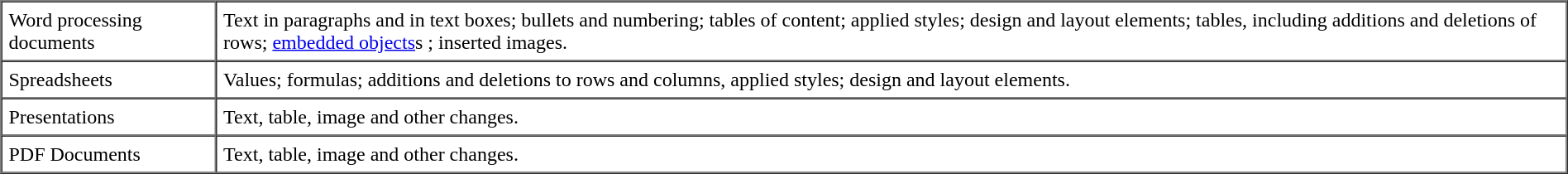<table border="1" cellpadding="5" cellspacing="0">
<tr>
<td>Word processing documents</td>
<td>Text in paragraphs and in text boxes; bullets and numbering; tables of content; applied styles; design and layout elements; tables, including additions and deletions of rows; <a href='#'>embedded objects</a>s ; inserted images.</td>
</tr>
<tr>
<td>Spreadsheets</td>
<td>Values; formulas; additions and deletions to rows and columns, applied styles; design and layout elements.</td>
</tr>
<tr>
<td>Presentations</td>
<td>Text, table, image and other changes.</td>
</tr>
<tr>
<td>PDF Documents</td>
<td>Text, table, image and other changes.</td>
</tr>
</table>
